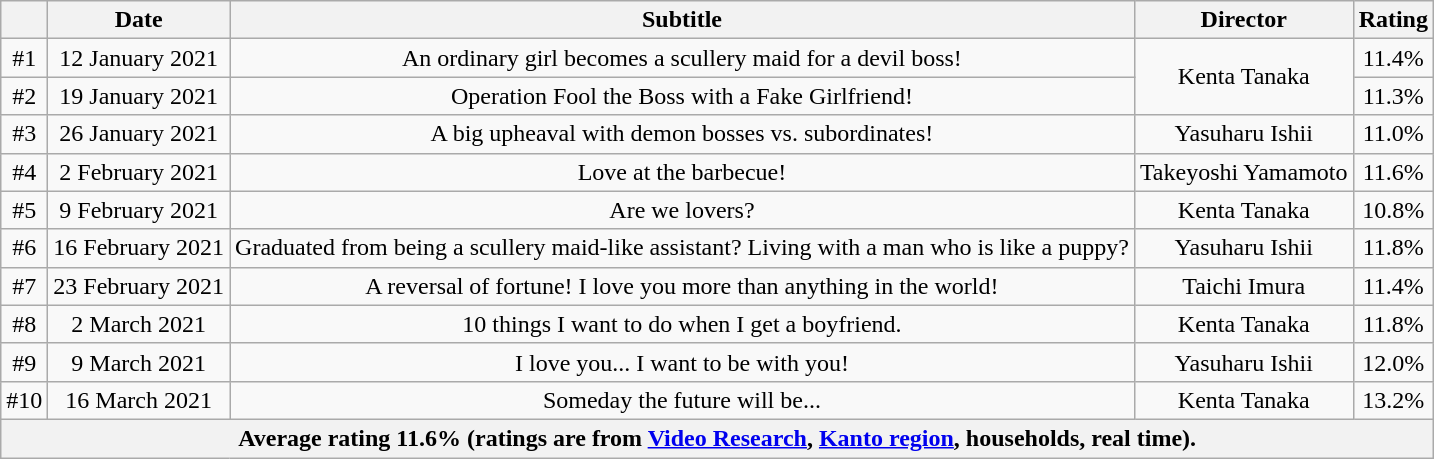<table class="wikitable" style="text-align:center">
<tr>
<th></th>
<th>Date</th>
<th>Subtitle</th>
<th>Director</th>
<th>Rating</th>
</tr>
<tr>
<td>#1</td>
<td>12 January 2021</td>
<td>An ordinary girl becomes a scullery maid for a devil boss!</td>
<td rowspan="2">Kenta Tanaka</td>
<td>11.4%</td>
</tr>
<tr>
<td>#2</td>
<td>19 January 2021</td>
<td>Operation Fool the Boss with a Fake Girlfriend!</td>
<td>11.3%</td>
</tr>
<tr>
<td>#3</td>
<td>26 January 2021</td>
<td>A big upheaval with demon bosses vs. subordinates!</td>
<td>Yasuharu Ishii</td>
<td>11.0%</td>
</tr>
<tr>
<td>#4</td>
<td>2 February 2021</td>
<td>Love at the barbecue!</td>
<td>Takeyoshi Yamamoto</td>
<td>11.6%</td>
</tr>
<tr>
<td>#5</td>
<td>9 February 2021</td>
<td>Are we lovers?</td>
<td>Kenta Tanaka</td>
<td><span>10.8%</span></td>
</tr>
<tr>
<td>#6</td>
<td>16 February 2021</td>
<td>Graduated from being a scullery maid-like assistant? Living with a man who is like a puppy?</td>
<td>Yasuharu Ishii</td>
<td>11.8%</td>
</tr>
<tr>
<td>#7</td>
<td>23 February 2021</td>
<td>A reversal of fortune! I love you more than anything in the world!</td>
<td>Taichi Imura</td>
<td>11.4%</td>
</tr>
<tr>
<td>#8</td>
<td>2 March 2021</td>
<td>10 things I want to do when I get a boyfriend.</td>
<td>Kenta Tanaka</td>
<td>11.8%</td>
</tr>
<tr>
<td>#9</td>
<td>9 March 2021</td>
<td>I love you... I want to be with you!</td>
<td>Yasuharu Ishii</td>
<td>12.0%</td>
</tr>
<tr>
<td>#10</td>
<td>16 March 2021</td>
<td>Someday the future will be...</td>
<td>Kenta Tanaka</td>
<td><span>13.2%</span></td>
</tr>
<tr>
<th colspan="5">Average rating 11.6% (ratings are from <a href='#'>Video Research</a>, <a href='#'>Kanto region</a>, households, real time).</th>
</tr>
</table>
